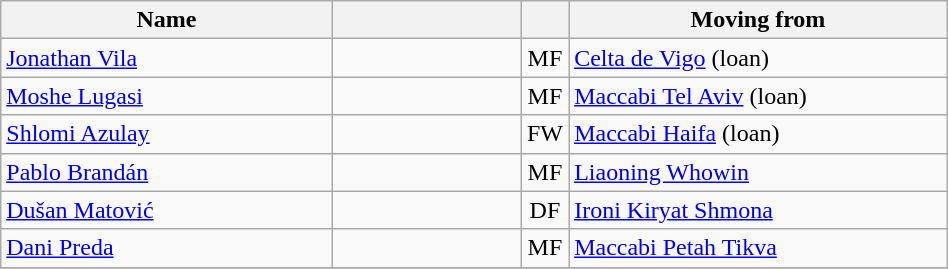<table class="wikitable" style="text-align: center;" width="50%">
<tr>
<th width=35% align=center>Name</th>
<th width=20% align=center></th>
<th width=5% align=center></th>
<th width=50% align=center>Moving from</th>
</tr>
<tr>
<td align=left><a href='#'>Jonathan Vila</a></td>
<td></td>
<td>MF</td>
<td align=left> <a href='#'>Celta de Vigo</a> (loan)</td>
</tr>
<tr>
<td align=left><a href='#'>Moshe Lugasi</a></td>
<td></td>
<td>MF</td>
<td align=left> <a href='#'>Maccabi Tel Aviv</a> (loan)</td>
</tr>
<tr>
<td align=left><a href='#'>Shlomi Azulay</a></td>
<td></td>
<td>FW</td>
<td align=left> <a href='#'>Maccabi Haifa</a> (loan)</td>
</tr>
<tr>
<td align=left><a href='#'>Pablo Brandán</a></td>
<td></td>
<td>MF</td>
<td align=left> <a href='#'>Liaoning Whowin</a></td>
</tr>
<tr>
<td align=left><a href='#'>Dušan Matović</a></td>
<td></td>
<td>DF</td>
<td align=left> <a href='#'>Ironi Kiryat Shmona</a></td>
</tr>
<tr>
<td align=left><a href='#'>Dani Preda</a></td>
<td></td>
<td>MF</td>
<td align=left> <a href='#'>Maccabi Petah Tikva</a></td>
</tr>
<tr>
</tr>
</table>
